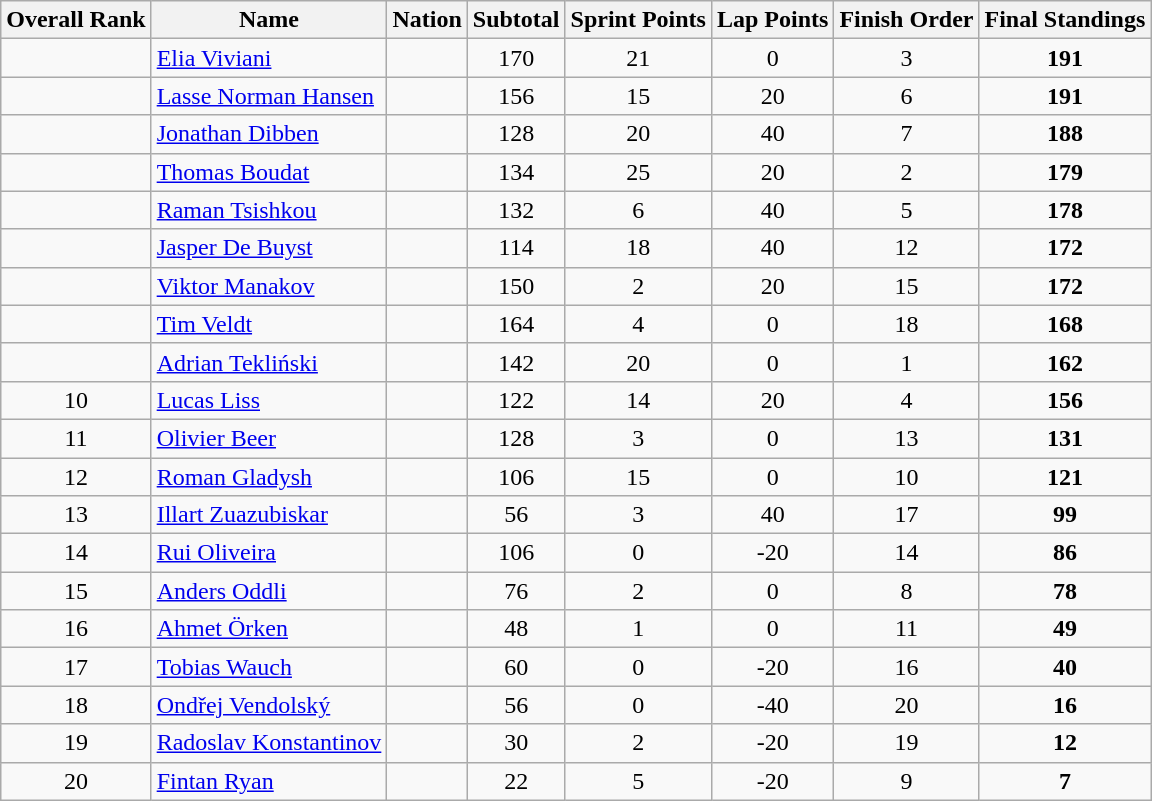<table class="wikitable sortable" style="text-align:center">
<tr>
<th>Overall Rank</th>
<th>Name</th>
<th>Nation</th>
<th>Subtotal</th>
<th>Sprint Points</th>
<th>Lap Points</th>
<th>Finish Order</th>
<th>Final Standings</th>
</tr>
<tr>
<td></td>
<td align=left><a href='#'>Elia Viviani</a></td>
<td align=left></td>
<td>170</td>
<td>21</td>
<td>0</td>
<td>3</td>
<td><strong>191</strong></td>
</tr>
<tr>
<td></td>
<td align=left><a href='#'>Lasse Norman Hansen</a></td>
<td align=left></td>
<td>156</td>
<td>15</td>
<td>20</td>
<td>6</td>
<td><strong>191</strong></td>
</tr>
<tr>
<td></td>
<td align=left><a href='#'>Jonathan Dibben</a></td>
<td align=left></td>
<td>128</td>
<td>20</td>
<td>40</td>
<td>7</td>
<td><strong>188</strong></td>
</tr>
<tr>
<td></td>
<td align=left><a href='#'>Thomas Boudat</a></td>
<td align=left></td>
<td>134</td>
<td>25</td>
<td>20</td>
<td>2</td>
<td><strong>179</strong></td>
</tr>
<tr>
<td></td>
<td align=left><a href='#'>Raman Tsishkou</a></td>
<td align=left></td>
<td>132</td>
<td>6</td>
<td>40</td>
<td>5</td>
<td><strong>178</strong></td>
</tr>
<tr>
<td></td>
<td align=left><a href='#'>Jasper De Buyst</a></td>
<td align=left></td>
<td>114</td>
<td>18</td>
<td>40</td>
<td>12</td>
<td><strong>172</strong></td>
</tr>
<tr>
<td></td>
<td align=left><a href='#'>Viktor Manakov</a></td>
<td align=left></td>
<td>150</td>
<td>2</td>
<td>20</td>
<td>15</td>
<td><strong>172</strong></td>
</tr>
<tr>
<td></td>
<td align=left><a href='#'>Tim Veldt</a></td>
<td align=left></td>
<td>164</td>
<td>4</td>
<td>0</td>
<td>18</td>
<td><strong>168</strong></td>
</tr>
<tr>
<td></td>
<td align=left><a href='#'>Adrian Tekliński</a></td>
<td align=left></td>
<td>142</td>
<td>20</td>
<td>0</td>
<td>1</td>
<td><strong>162</strong></td>
</tr>
<tr>
<td>10</td>
<td align=left><a href='#'>Lucas Liss</a></td>
<td align=left></td>
<td>122</td>
<td>14</td>
<td>20</td>
<td>4</td>
<td><strong>156</strong></td>
</tr>
<tr>
<td>11</td>
<td align=left><a href='#'>Olivier Beer</a></td>
<td align=left></td>
<td>128</td>
<td>3</td>
<td>0</td>
<td>13</td>
<td><strong>131</strong></td>
</tr>
<tr>
<td>12</td>
<td align=left><a href='#'>Roman Gladysh</a></td>
<td align=left></td>
<td>106</td>
<td>15</td>
<td>0</td>
<td>10</td>
<td><strong>121</strong></td>
</tr>
<tr>
<td>13</td>
<td align=left><a href='#'>Illart Zuazubiskar</a></td>
<td align=left></td>
<td>56</td>
<td>3</td>
<td>40</td>
<td>17</td>
<td><strong>99</strong></td>
</tr>
<tr>
<td>14</td>
<td align=left><a href='#'>Rui Oliveira</a></td>
<td align=left></td>
<td>106</td>
<td>0</td>
<td>-20</td>
<td>14</td>
<td><strong>86</strong></td>
</tr>
<tr>
<td>15</td>
<td align=left><a href='#'>Anders Oddli</a></td>
<td align=left></td>
<td>76</td>
<td>2</td>
<td>0</td>
<td>8</td>
<td><strong>78</strong></td>
</tr>
<tr>
<td>16</td>
<td align=left><a href='#'>Ahmet Örken</a></td>
<td align=left></td>
<td>48</td>
<td>1</td>
<td>0</td>
<td>11</td>
<td><strong>49</strong></td>
</tr>
<tr>
<td>17</td>
<td align=left><a href='#'>Tobias Wauch</a></td>
<td align=left></td>
<td>60</td>
<td>0</td>
<td>-20</td>
<td>16</td>
<td><strong>40</strong></td>
</tr>
<tr>
<td>18</td>
<td align=left><a href='#'>Ondřej Vendolský</a></td>
<td align=left></td>
<td>56</td>
<td>0</td>
<td>-40</td>
<td>20</td>
<td><strong>16</strong></td>
</tr>
<tr>
<td>19</td>
<td align=left><a href='#'>Radoslav Konstantinov</a></td>
<td align=left></td>
<td>30</td>
<td>2</td>
<td>-20</td>
<td>19</td>
<td><strong>12</strong></td>
</tr>
<tr>
<td>20</td>
<td align=left><a href='#'>Fintan Ryan</a></td>
<td align=left></td>
<td>22</td>
<td>5</td>
<td>-20</td>
<td>9</td>
<td><strong>7</strong></td>
</tr>
</table>
